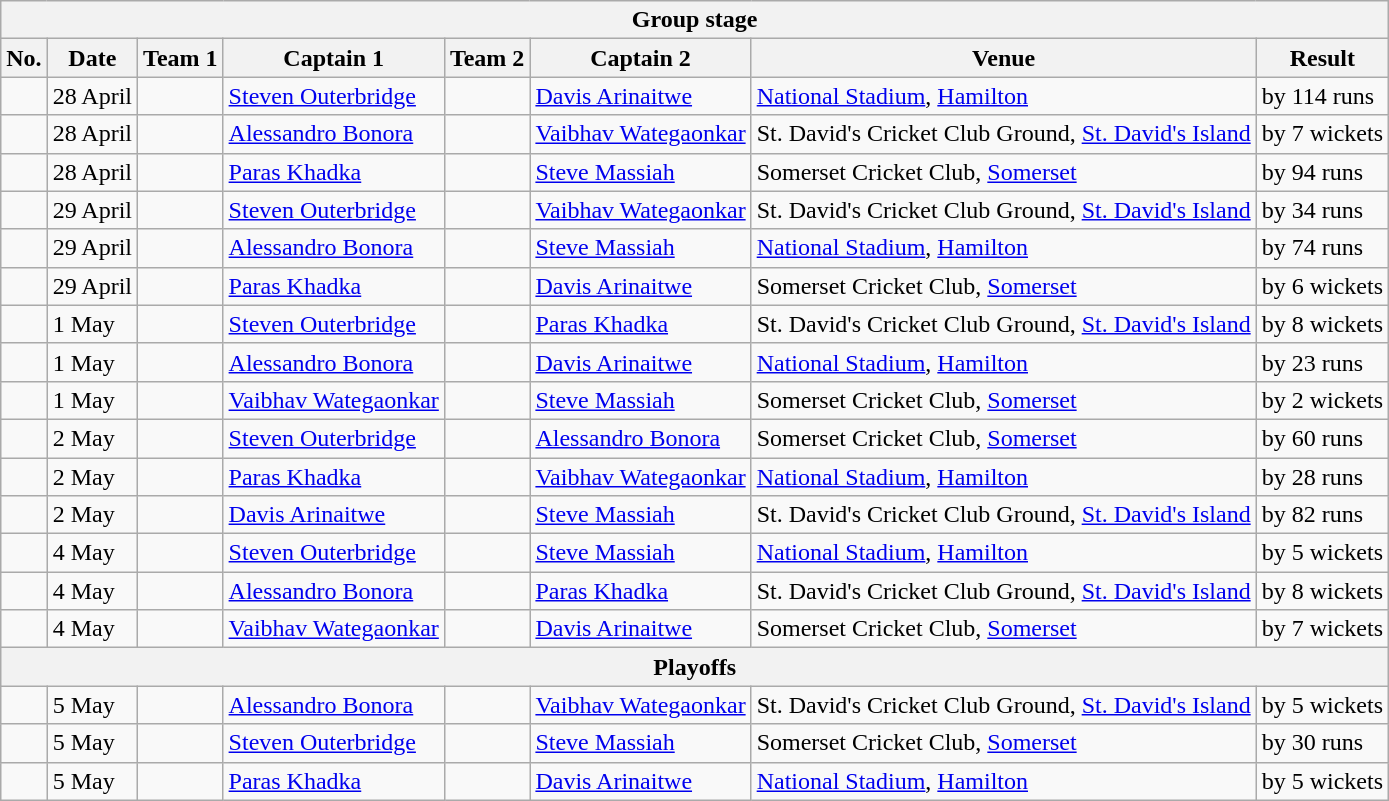<table class="wikitable">
<tr>
<th colspan="8">Group stage</th>
</tr>
<tr>
<th>No.</th>
<th>Date</th>
<th>Team 1</th>
<th>Captain 1</th>
<th>Team 2</th>
<th>Captain 2</th>
<th>Venue</th>
<th>Result</th>
</tr>
<tr>
<td></td>
<td>28 April</td>
<td></td>
<td><a href='#'>Steven Outerbridge</a></td>
<td></td>
<td><a href='#'>Davis Arinaitwe</a></td>
<td><a href='#'>National Stadium</a>, <a href='#'>Hamilton</a></td>
<td> by 114 runs</td>
</tr>
<tr>
<td></td>
<td>28 April</td>
<td></td>
<td><a href='#'>Alessandro Bonora</a></td>
<td></td>
<td><a href='#'>Vaibhav Wategaonkar</a></td>
<td St David's Cricket Club Ground>St. David's Cricket Club Ground, <a href='#'>St. David's Island</a></td>
<td> by 7 wickets</td>
</tr>
<tr>
<td></td>
<td>28 April</td>
<td></td>
<td><a href='#'>Paras Khadka</a></td>
<td></td>
<td><a href='#'>Steve Massiah</a></td>
<td>Somerset Cricket Club, <a href='#'>Somerset</a></td>
<td> by 94 runs</td>
</tr>
<tr>
<td></td>
<td>29 April</td>
<td></td>
<td><a href='#'>Steven Outerbridge</a></td>
<td></td>
<td><a href='#'>Vaibhav Wategaonkar</a></td>
<td St David's Cricket Club Ground>St. David's Cricket Club Ground, <a href='#'>St. David's Island</a></td>
<td> by 34 runs</td>
</tr>
<tr>
<td></td>
<td>29 April</td>
<td></td>
<td><a href='#'>Alessandro Bonora</a></td>
<td></td>
<td><a href='#'>Steve Massiah</a></td>
<td><a href='#'>National Stadium</a>, <a href='#'>Hamilton</a></td>
<td> by 74 runs</td>
</tr>
<tr>
<td></td>
<td>29 April</td>
<td></td>
<td><a href='#'>Paras Khadka</a></td>
<td></td>
<td><a href='#'>Davis Arinaitwe</a></td>
<td>Somerset Cricket Club, <a href='#'>Somerset</a></td>
<td> by 6 wickets</td>
</tr>
<tr>
<td></td>
<td>1 May</td>
<td></td>
<td><a href='#'>Steven Outerbridge</a></td>
<td></td>
<td><a href='#'>Paras Khadka</a></td>
<td St David's Cricket Club Ground>St. David's Cricket Club Ground, <a href='#'>St. David's Island</a></td>
<td> by 8 wickets</td>
</tr>
<tr>
<td></td>
<td>1 May</td>
<td></td>
<td><a href='#'>Alessandro Bonora</a></td>
<td></td>
<td><a href='#'>Davis Arinaitwe</a></td>
<td><a href='#'>National Stadium</a>, <a href='#'>Hamilton</a></td>
<td> by 23 runs</td>
</tr>
<tr>
<td></td>
<td>1 May</td>
<td></td>
<td><a href='#'>Vaibhav Wategaonkar</a></td>
<td></td>
<td><a href='#'>Steve Massiah</a></td>
<td>Somerset Cricket Club, <a href='#'>Somerset</a></td>
<td> by 2 wickets</td>
</tr>
<tr>
<td></td>
<td>2 May</td>
<td></td>
<td><a href='#'>Steven Outerbridge</a></td>
<td></td>
<td><a href='#'>Alessandro Bonora</a></td>
<td>Somerset Cricket Club, <a href='#'>Somerset</a></td>
<td> by 60 runs</td>
</tr>
<tr>
<td></td>
<td>2 May</td>
<td></td>
<td><a href='#'>Paras Khadka</a></td>
<td></td>
<td><a href='#'>Vaibhav Wategaonkar</a></td>
<td><a href='#'>National Stadium</a>, <a href='#'>Hamilton</a></td>
<td> by 28 runs</td>
</tr>
<tr>
<td></td>
<td>2 May</td>
<td></td>
<td><a href='#'>Davis Arinaitwe</a></td>
<td></td>
<td><a href='#'>Steve Massiah</a></td>
<td St David's Cricket Club Ground>St. David's Cricket Club Ground, <a href='#'>St. David's Island</a></td>
<td> by 82 runs</td>
</tr>
<tr>
<td></td>
<td>4 May</td>
<td></td>
<td><a href='#'>Steven Outerbridge</a></td>
<td></td>
<td><a href='#'>Steve Massiah</a></td>
<td><a href='#'>National Stadium</a>, <a href='#'>Hamilton</a></td>
<td> by 5 wickets</td>
</tr>
<tr>
<td></td>
<td>4 May</td>
<td></td>
<td><a href='#'>Alessandro Bonora</a></td>
<td></td>
<td><a href='#'>Paras Khadka</a></td>
<td St David's Cricket Club Ground>St. David's Cricket Club Ground, <a href='#'>St. David's Island</a></td>
<td> by 8 wickets</td>
</tr>
<tr>
<td></td>
<td>4 May</td>
<td></td>
<td><a href='#'>Vaibhav Wategaonkar</a></td>
<td></td>
<td><a href='#'>Davis Arinaitwe</a></td>
<td>Somerset Cricket Club, <a href='#'>Somerset</a></td>
<td> by 7 wickets</td>
</tr>
<tr>
<th colspan="8">Playoffs</th>
</tr>
<tr>
<td></td>
<td>5 May</td>
<td></td>
<td><a href='#'>Alessandro Bonora</a></td>
<td></td>
<td><a href='#'>Vaibhav Wategaonkar</a></td>
<td>St. David's Cricket Club Ground, <a href='#'>St. David's Island</a></td>
<td> by 5 wickets</td>
</tr>
<tr>
<td></td>
<td>5 May</td>
<td></td>
<td><a href='#'>Steven Outerbridge</a></td>
<td></td>
<td><a href='#'>Steve Massiah</a></td>
<td>Somerset Cricket Club, <a href='#'>Somerset</a></td>
<td> by 30 runs</td>
</tr>
<tr>
<td></td>
<td>5 May</td>
<td></td>
<td><a href='#'>Paras Khadka</a></td>
<td></td>
<td><a href='#'>Davis Arinaitwe</a></td>
<td><a href='#'>National Stadium</a>, <a href='#'>Hamilton</a></td>
<td> by 5 wickets</td>
</tr>
</table>
